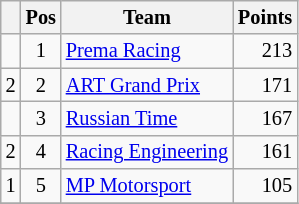<table class="wikitable" style="font-size: 85%;">
<tr>
<th></th>
<th>Pos</th>
<th>Team</th>
<th>Points</th>
</tr>
<tr>
<td align="left"></td>
<td align="center">1</td>
<td> <a href='#'>Prema Racing</a></td>
<td align="right">213</td>
</tr>
<tr>
<td align="left"> 2</td>
<td align="center">2</td>
<td> <a href='#'>ART Grand Prix</a></td>
<td align="right">171</td>
</tr>
<tr>
<td align="left"></td>
<td align="center">3</td>
<td> <a href='#'>Russian Time</a></td>
<td align="right">167</td>
</tr>
<tr>
<td align="left"> 2</td>
<td align="center">4</td>
<td> <a href='#'>Racing Engineering</a></td>
<td align="right">161</td>
</tr>
<tr>
<td align="left"> 1</td>
<td align="center">5</td>
<td> <a href='#'>MP Motorsport</a></td>
<td align="right">105</td>
</tr>
<tr>
</tr>
</table>
